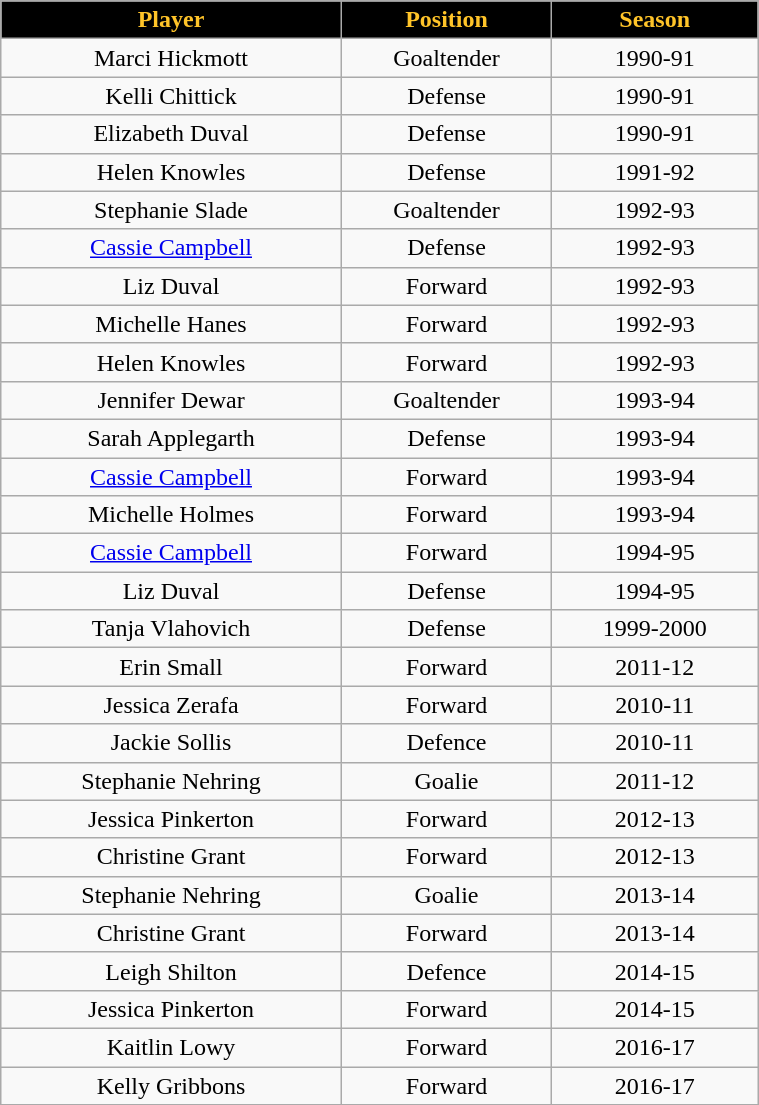<table class="wikitable" width="40%">
<tr align="center"  style="background:black;color:#FFC429;">
<td><strong>Player</strong></td>
<td><strong>Position</strong></td>
<td><strong>Season</strong></td>
</tr>
<tr align="center" bgcolor="">
<td>Marci Hickmott</td>
<td>Goaltender</td>
<td>1990-91</td>
</tr>
<tr align="center" bgcolor="">
<td>Kelli Chittick</td>
<td>Defense</td>
<td>1990-91</td>
</tr>
<tr align="center" bgcolor="">
<td>Elizabeth Duval</td>
<td>Defense</td>
<td>1990-91</td>
</tr>
<tr align="center" bgcolor="">
<td>Helen Knowles</td>
<td>Defense</td>
<td>1991-92</td>
</tr>
<tr align="center" bgcolor="">
<td>Stephanie Slade</td>
<td>Goaltender</td>
<td>1992-93</td>
</tr>
<tr align="center" bgcolor="">
<td><a href='#'>Cassie Campbell</a></td>
<td>Defense</td>
<td>1992-93</td>
</tr>
<tr align="center" bgcolor="">
<td>Liz Duval</td>
<td>Forward</td>
<td>1992-93</td>
</tr>
<tr align="center" bgcolor="">
<td>Michelle Hanes</td>
<td>Forward</td>
<td>1992-93</td>
</tr>
<tr align="center" bgcolor="">
<td>Helen Knowles</td>
<td>Forward</td>
<td>1992-93</td>
</tr>
<tr align="center" bgcolor="">
<td>Jennifer Dewar</td>
<td>Goaltender</td>
<td>1993-94</td>
</tr>
<tr align="center" bgcolor="">
<td>Sarah Applegarth</td>
<td>Defense</td>
<td>1993-94</td>
</tr>
<tr align="center" bgcolor="">
<td><a href='#'>Cassie Campbell</a></td>
<td>Forward</td>
<td>1993-94</td>
</tr>
<tr align="center" bgcolor="">
<td>Michelle Holmes</td>
<td>Forward</td>
<td>1993-94</td>
</tr>
<tr align="center" bgcolor="">
<td><a href='#'>Cassie Campbell</a></td>
<td>Forward</td>
<td>1994-95</td>
</tr>
<tr align="center" bgcolor="">
<td>Liz Duval</td>
<td>Defense</td>
<td>1994-95</td>
</tr>
<tr align="center" bgcolor="">
<td>Tanja Vlahovich</td>
<td>Defense</td>
<td>1999-2000</td>
</tr>
<tr align="center" bgcolor="">
<td>Erin Small</td>
<td>Forward</td>
<td>2011-12</td>
</tr>
<tr align="center" bgcolor="">
<td>Jessica Zerafa</td>
<td>Forward</td>
<td>2010-11</td>
</tr>
<tr align="center" bgcolor="">
<td>Jackie Sollis</td>
<td>Defence</td>
<td>2010-11</td>
</tr>
<tr align="center" bgcolor="">
<td>Stephanie Nehring</td>
<td>Goalie</td>
<td>2011-12</td>
</tr>
<tr align="center" bgcolor="">
<td>Jessica Pinkerton</td>
<td>Forward</td>
<td>2012-13</td>
</tr>
<tr align="center" bgcolor="">
<td>Christine Grant</td>
<td>Forward</td>
<td>2012-13</td>
</tr>
<tr align="center" bgcolor="">
<td>Stephanie Nehring</td>
<td>Goalie</td>
<td>2013-14</td>
</tr>
<tr align="center" bgcolor="">
<td>Christine Grant</td>
<td>Forward</td>
<td>2013-14</td>
</tr>
<tr align="center" bgcolor="">
<td>Leigh Shilton</td>
<td>Defence</td>
<td>2014-15</td>
</tr>
<tr align="center" bgcolor="">
<td>Jessica Pinkerton</td>
<td>Forward</td>
<td>2014-15</td>
</tr>
<tr align="center" bgcolor="">
<td>Kaitlin Lowy</td>
<td>Forward</td>
<td>2016-17</td>
</tr>
<tr align="center" bgcolor="">
<td>Kelly Gribbons</td>
<td>Forward</td>
<td>2016-17</td>
</tr>
</table>
